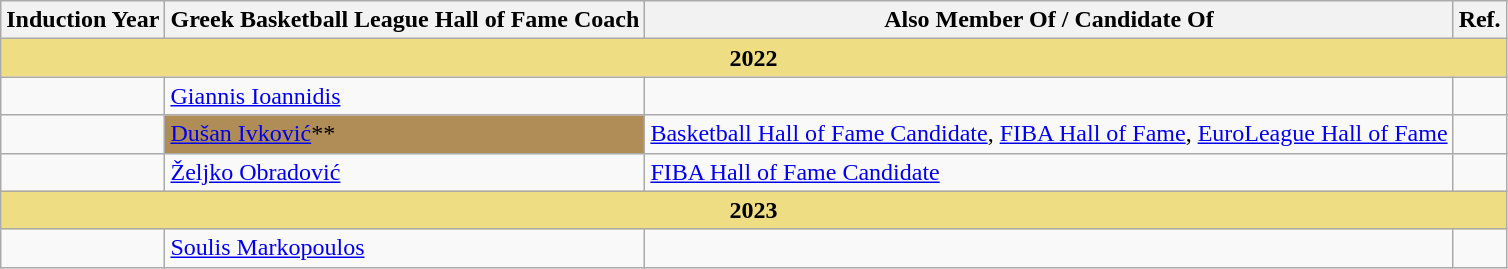<table class="wikitable sortable" style="text-align:left">
<tr>
<th>Induction Year</th>
<th>Greek Basketball League Hall of Fame Coach</th>
<th>Also Member Of / Candidate Of</th>
<th>Ref.</th>
</tr>
<tr>
<th colspan="4" style="background-color: #eedd82">2022</th>
</tr>
<tr>
<td></td>
<td> <a href='#'>Giannis Ioannidis</a></td>
<td></td>
<td></td>
</tr>
<tr>
<td></td>
<td style="background-color:#b08d57" !scope="row"> <a href='#'>Dušan Ivković</a>**</td>
<td><a href='#'>Basketball Hall of Fame Candidate</a>, <a href='#'>FIBA Hall of Fame</a>, <a href='#'>EuroLeague Hall of Fame</a></td>
<td></td>
</tr>
<tr>
<td></td>
<td> <a href='#'>Željko Obradović</a></td>
<td><a href='#'>FIBA Hall of Fame Candidate</a></td>
<td></td>
</tr>
<tr>
<th colspan="4" style="background-color: #eedd82">2023</th>
</tr>
<tr>
<td></td>
<td> <a href='#'>Soulis Markopoulos</a></td>
<td></td>
<td></td>
</tr>
</table>
